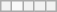<table class="wikitable">
<tr>
<th></th>
<td></td>
<th></th>
<th></th>
<th></th>
</tr>
</table>
